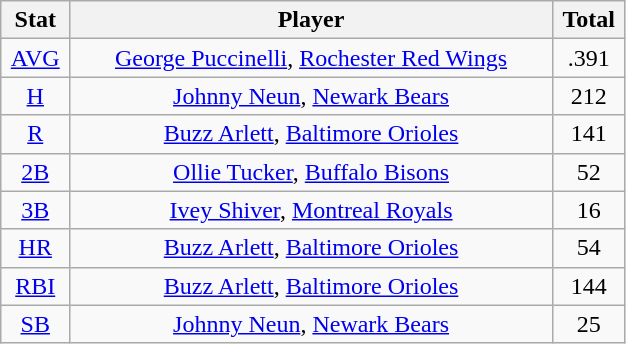<table class="wikitable" width="33%" style="text-align:center;">
<tr>
<th width="5%">Stat</th>
<th width="60%">Player</th>
<th width="5%">Total</th>
</tr>
<tr>
<td><a href='#'>AVG</a></td>
<td><a href='#'>George Puccinelli</a>, <a href='#'>Rochester Red Wings</a></td>
<td>.391</td>
</tr>
<tr>
<td><a href='#'>H</a></td>
<td><a href='#'>Johnny Neun</a>, <a href='#'>Newark Bears</a></td>
<td>212</td>
</tr>
<tr>
<td><a href='#'>R</a></td>
<td><a href='#'>Buzz Arlett</a>, <a href='#'>Baltimore Orioles</a></td>
<td>141</td>
</tr>
<tr>
<td><a href='#'>2B</a></td>
<td><a href='#'>Ollie Tucker</a>, <a href='#'>Buffalo Bisons</a></td>
<td>52</td>
</tr>
<tr>
<td><a href='#'>3B</a></td>
<td><a href='#'>Ivey Shiver</a>, <a href='#'>Montreal Royals</a></td>
<td>16</td>
</tr>
<tr>
<td><a href='#'>HR</a></td>
<td><a href='#'>Buzz Arlett</a>, <a href='#'>Baltimore Orioles</a></td>
<td>54</td>
</tr>
<tr>
<td><a href='#'>RBI</a></td>
<td><a href='#'>Buzz Arlett</a>, <a href='#'>Baltimore Orioles</a></td>
<td>144</td>
</tr>
<tr>
<td><a href='#'>SB</a></td>
<td><a href='#'>Johnny Neun</a>, <a href='#'>Newark Bears</a></td>
<td>25</td>
</tr>
</table>
